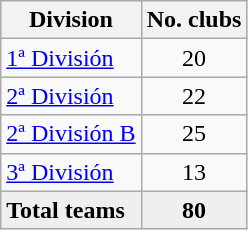<table class="wikitable">
<tr>
<th>Division</th>
<th>No. clubs</th>
</tr>
<tr>
<td><a href='#'>1ª División</a></td>
<td align=center>20</td>
</tr>
<tr>
<td><a href='#'>2ª División</a></td>
<td align=center>22</td>
</tr>
<tr>
<td><a href='#'>2ª División B</a></td>
<td align=center>25</td>
</tr>
<tr>
<td><a href='#'>3ª División</a></td>
<td align=center>13</td>
</tr>
<tr style="background:#efefef; font-weight:bold;">
<td>Total teams</td>
<td align=center>80</td>
</tr>
</table>
